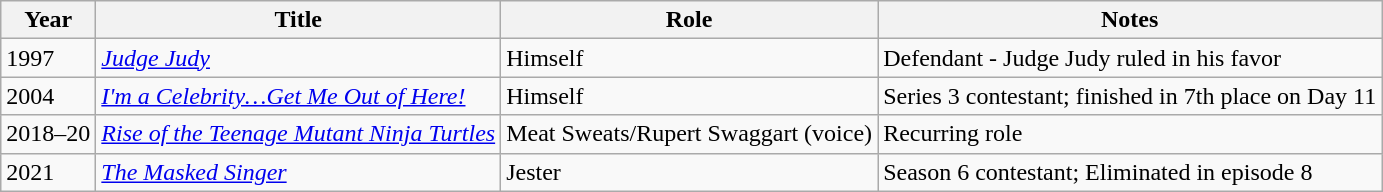<table class="wikitable sortable">
<tr>
<th>Year</th>
<th>Title</th>
<th>Role</th>
<th class="unsortable">Notes</th>
</tr>
<tr>
<td>1997</td>
<td><em><a href='#'>Judge Judy</a></em></td>
<td>Himself</td>
<td>Defendant - Judge Judy ruled in his favor</td>
</tr>
<tr>
<td>2004</td>
<td><em><a href='#'>I'm a Celebrity…Get Me Out of Here!</a></em></td>
<td>Himself</td>
<td>Series 3 contestant; finished in 7th place on Day 11</td>
</tr>
<tr>
<td>2018–20</td>
<td><em><a href='#'>Rise of the Teenage Mutant Ninja Turtles</a></em></td>
<td>Meat Sweats/Rupert Swaggart (voice)</td>
<td>Recurring role</td>
</tr>
<tr>
<td>2021</td>
<td><em><a href='#'>The Masked Singer</a></em></td>
<td>Jester</td>
<td>Season 6 contestant; Eliminated in episode 8</td>
</tr>
</table>
